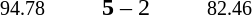<table style="text-align:center">
<tr>
<th width=223></th>
<th width=100></th>
<th width=223></th>
</tr>
<tr>
<td align=right><small><span>94.78</span></small> <strong></strong></td>
<td><strong>5</strong> – 2</td>
<td align=left> <small><span>82.46</span></small></td>
</tr>
</table>
